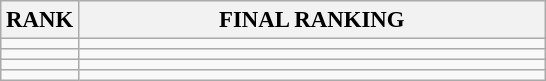<table class="wikitable" style="font-size:95%;">
<tr>
<th>RANK</th>
<th align="left" style="width: 20em">FINAL RANKING</th>
</tr>
<tr>
<td align="center"></td>
<td></td>
</tr>
<tr>
<td align="center"></td>
<td></td>
</tr>
<tr>
<td align="center"></td>
<td></td>
</tr>
<tr>
<td align="center"></td>
<td></td>
</tr>
</table>
